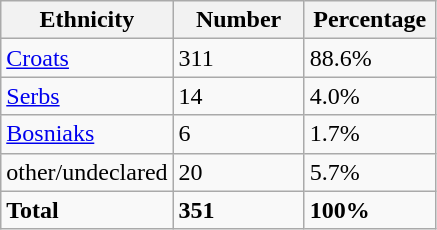<table class="wikitable">
<tr>
<th width="100px">Ethnicity</th>
<th width="80px">Number</th>
<th width="80px">Percentage</th>
</tr>
<tr>
<td><a href='#'>Croats</a></td>
<td>311</td>
<td>88.6%</td>
</tr>
<tr>
<td><a href='#'>Serbs</a></td>
<td>14</td>
<td>4.0%</td>
</tr>
<tr>
<td><a href='#'>Bosniaks</a></td>
<td>6</td>
<td>1.7%</td>
</tr>
<tr>
<td>other/undeclared</td>
<td>20</td>
<td>5.7%</td>
</tr>
<tr>
<td><strong>Total</strong></td>
<td><strong>351</strong></td>
<td><strong>100%</strong></td>
</tr>
</table>
